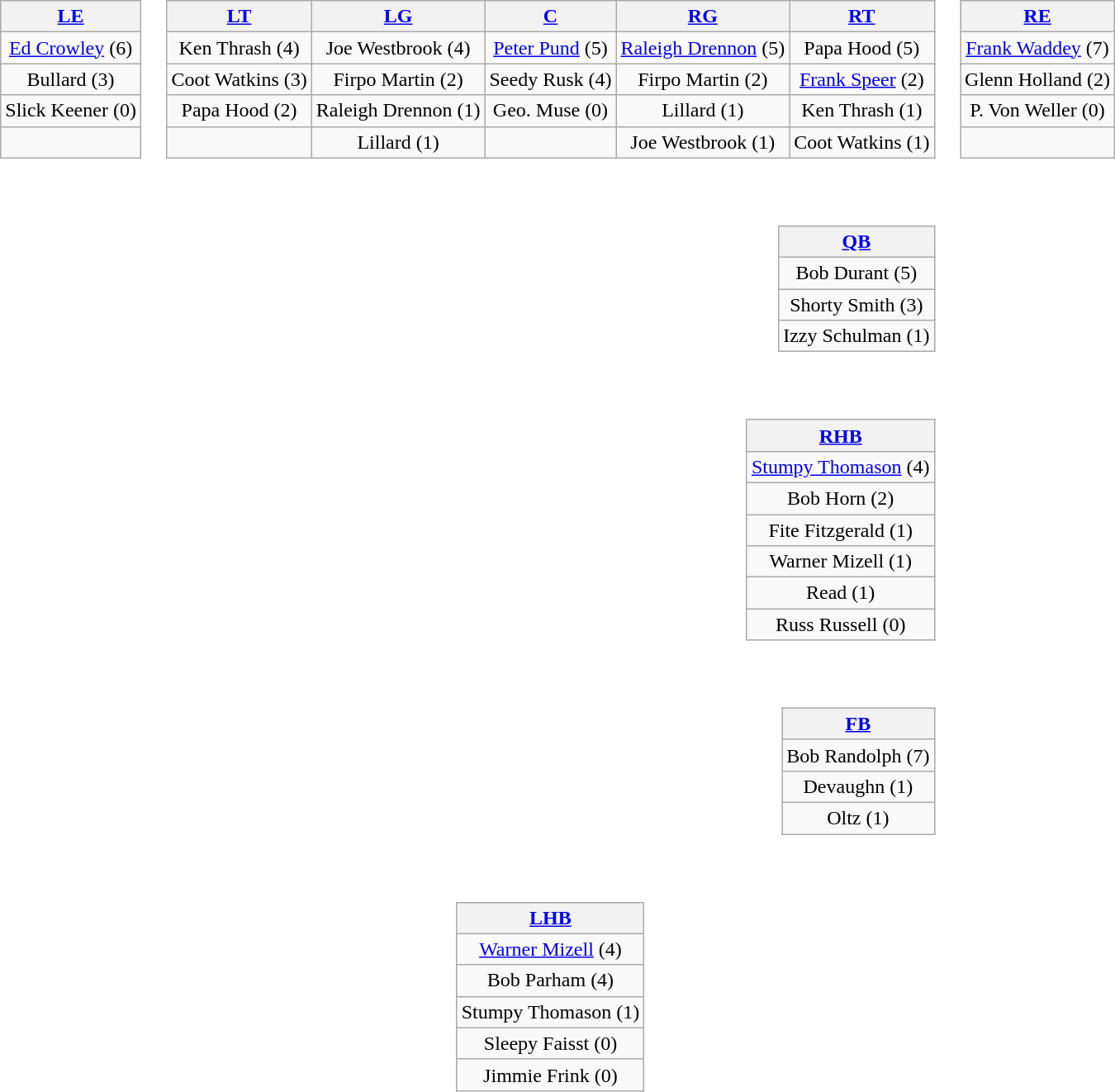<table>
<tr>
<td style="text-align:center;"><br><table style="width:100%">
<tr>
<td align="left"><br><table class="wikitable" style="text-align:center">
<tr>
<th><a href='#'>LE</a></th>
</tr>
<tr>
<td><a href='#'>Ed Crowley</a> (6)</td>
</tr>
<tr>
<td>Bullard (3)</td>
</tr>
<tr>
<td>Slick Keener (0)</td>
</tr>
<tr>
<td> </td>
</tr>
</table>
</td>
<td><br><table class="wikitable" style="text-align:center">
<tr>
<th><a href='#'>LT</a></th>
<th><a href='#'>LG</a></th>
<th><a href='#'>C</a></th>
<th><a href='#'>RG</a></th>
<th><a href='#'>RT</a></th>
</tr>
<tr>
<td>Ken Thrash (4)</td>
<td>Joe Westbrook (4)</td>
<td><a href='#'>Peter Pund</a> (5)</td>
<td><a href='#'>Raleigh Drennon</a> (5)</td>
<td>Papa Hood (5)</td>
</tr>
<tr>
<td>Coot Watkins (3)</td>
<td>Firpo Martin (2)</td>
<td>Seedy Rusk (4)</td>
<td>Firpo Martin (2)</td>
<td><a href='#'>Frank Speer</a> (2)</td>
</tr>
<tr>
<td>Papa Hood (2)</td>
<td>Raleigh Drennon (1)</td>
<td>Geo. Muse (0)</td>
<td>Lillard (1)</td>
<td>Ken Thrash (1)</td>
</tr>
<tr>
<td></td>
<td>Lillard (1)</td>
<td></td>
<td>Joe Westbrook (1)</td>
<td>Coot Watkins (1)</td>
</tr>
</table>
</td>
<td><br><table class="wikitable" style="text-align:center">
<tr>
<th><a href='#'>RE</a></th>
</tr>
<tr>
<td><a href='#'>Frank Waddey</a> (7)</td>
</tr>
<tr>
<td>Glenn Holland (2)</td>
</tr>
<tr>
<td>P. Von Weller (0)</td>
</tr>
<tr>
<td> </td>
</tr>
</table>
</td>
</tr>
<tr>
<td></td>
<td align="right"><br><table class="wikitable" style="text-align:center">
<tr>
<th><a href='#'>QB</a></th>
</tr>
<tr>
<td>Bob Durant (5)</td>
</tr>
<tr>
<td>Shorty Smith (3)</td>
</tr>
<tr>
<td>Izzy Schulman (1)</td>
</tr>
</table>
</td>
</tr>
<tr>
<td></td>
<td align="right"><br><table class="wikitable" style="text-align:center">
<tr>
<th><a href='#'>RHB</a></th>
</tr>
<tr>
<td><a href='#'>Stumpy Thomason</a> (4)</td>
</tr>
<tr>
<td>Bob Horn (2)</td>
</tr>
<tr>
<td>Fite Fitzgerald (1)</td>
</tr>
<tr>
<td>Warner Mizell (1)</td>
</tr>
<tr>
<td>Read (1)</td>
</tr>
<tr>
<td>Russ Russell (0)</td>
</tr>
</table>
</td>
</tr>
<tr>
<td></td>
<td align="right"><br><table class="wikitable" style="text-align:center">
<tr>
<th><a href='#'>FB</a></th>
</tr>
<tr>
<td>Bob Randolph (7)</td>
</tr>
<tr>
<td>Devaughn (1)</td>
</tr>
<tr>
<td>Oltz (1)</td>
</tr>
</table>
</td>
</tr>
<tr>
<td></td>
<td align="center"><br><table class="wikitable" style="text-align:center">
<tr>
<th><a href='#'>LHB</a></th>
</tr>
<tr>
<td><a href='#'>Warner Mizell</a> (4)</td>
</tr>
<tr>
<td>Bob Parham (4)</td>
</tr>
<tr>
<td>Stumpy Thomason (1)</td>
</tr>
<tr>
<td>Sleepy Faisst (0)</td>
</tr>
<tr>
<td>Jimmie Frink (0)</td>
</tr>
</table>
</td>
</tr>
<tr>
<td style="height:3em"></td>
</tr>
<tr>
<td style="text-align:center;"></td>
</tr>
</table>
</td>
</tr>
</table>
